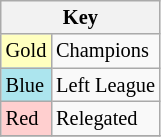<table class="wikitable" style="font-size:85%">
<tr>
<th colspan=2>Key</th>
</tr>
<tr>
<td bgcolor="#ffffbf">Gold</td>
<td>Champions</td>
</tr>
<tr>
<td bgcolor="#ace5ee">Blue</td>
<td>Left League</td>
</tr>
<tr>
<td bgcolor="#ffcfcf">Red</td>
<td>Relegated</td>
</tr>
<tr>
</tr>
</table>
